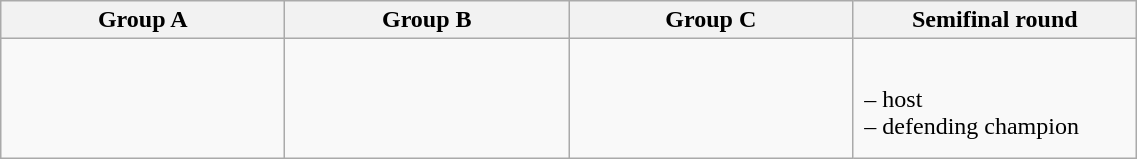<table class="wikitable" width=60%>
<tr>
<th width=25%>Group A</th>
<th width=25%>Group B</th>
<th width=25%>Group C</th>
<th width=25%>Semifinal round</th>
</tr>
<tr>
<td><br><br>
<br>
<br>
</td>
<td><br><br>
<br>
<br>
</td>
<td><br><br>
<br>
<br>
</td>
<td><br> – host<br>
 – defending champion</td>
</tr>
</table>
